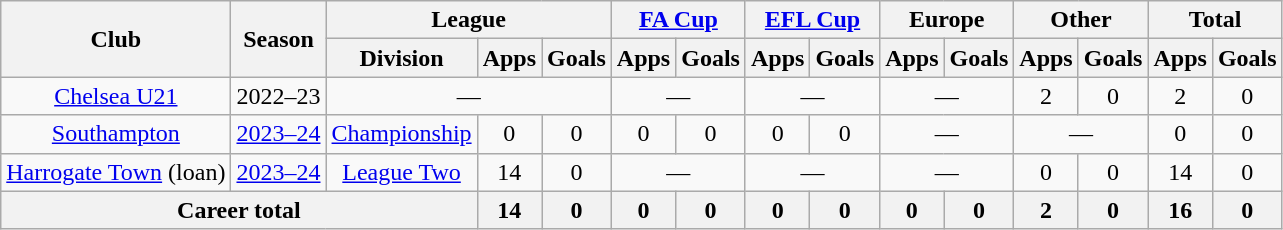<table class="wikitable" style="text-align: center;">
<tr>
<th rowspan=2>Club</th>
<th rowspan=2>Season</th>
<th colspan=3>League</th>
<th colspan=2><a href='#'>FA Cup</a></th>
<th colspan=2><a href='#'>EFL Cup</a></th>
<th colspan=2>Europe</th>
<th colspan=2>Other</th>
<th colspan=2>Total</th>
</tr>
<tr>
<th>Division</th>
<th>Apps</th>
<th>Goals</th>
<th>Apps</th>
<th>Goals</th>
<th>Apps</th>
<th>Goals</th>
<th>Apps</th>
<th>Goals</th>
<th>Apps</th>
<th>Goals</th>
<th>Apps</th>
<th>Goals</th>
</tr>
<tr>
<td><a href='#'>Chelsea U21</a></td>
<td>2022–23</td>
<td colspan=3>—</td>
<td colspan=2>—</td>
<td colspan=2>—</td>
<td colspan=2>—</td>
<td>2</td>
<td>0</td>
<td>2</td>
<td>0</td>
</tr>
<tr>
<td><a href='#'>Southampton</a></td>
<td><a href='#'>2023–24</a></td>
<td><a href='#'>Championship</a></td>
<td>0</td>
<td>0</td>
<td>0</td>
<td>0</td>
<td>0</td>
<td>0</td>
<td colspan=2>—</td>
<td colspan=2>—</td>
<td>0</td>
<td>0</td>
</tr>
<tr>
<td><a href='#'>Harrogate Town</a> (loan)</td>
<td><a href='#'>2023–24</a></td>
<td><a href='#'>League Two</a></td>
<td>14</td>
<td>0</td>
<td colspan="2">—</td>
<td colspan="2">—</td>
<td colspan="2">—</td>
<td>0</td>
<td>0</td>
<td>14</td>
<td>0</td>
</tr>
<tr>
<th colspan=3>Career total</th>
<th>14</th>
<th>0</th>
<th>0</th>
<th>0</th>
<th>0</th>
<th>0</th>
<th>0</th>
<th>0</th>
<th>2</th>
<th>0</th>
<th>16</th>
<th>0</th>
</tr>
</table>
